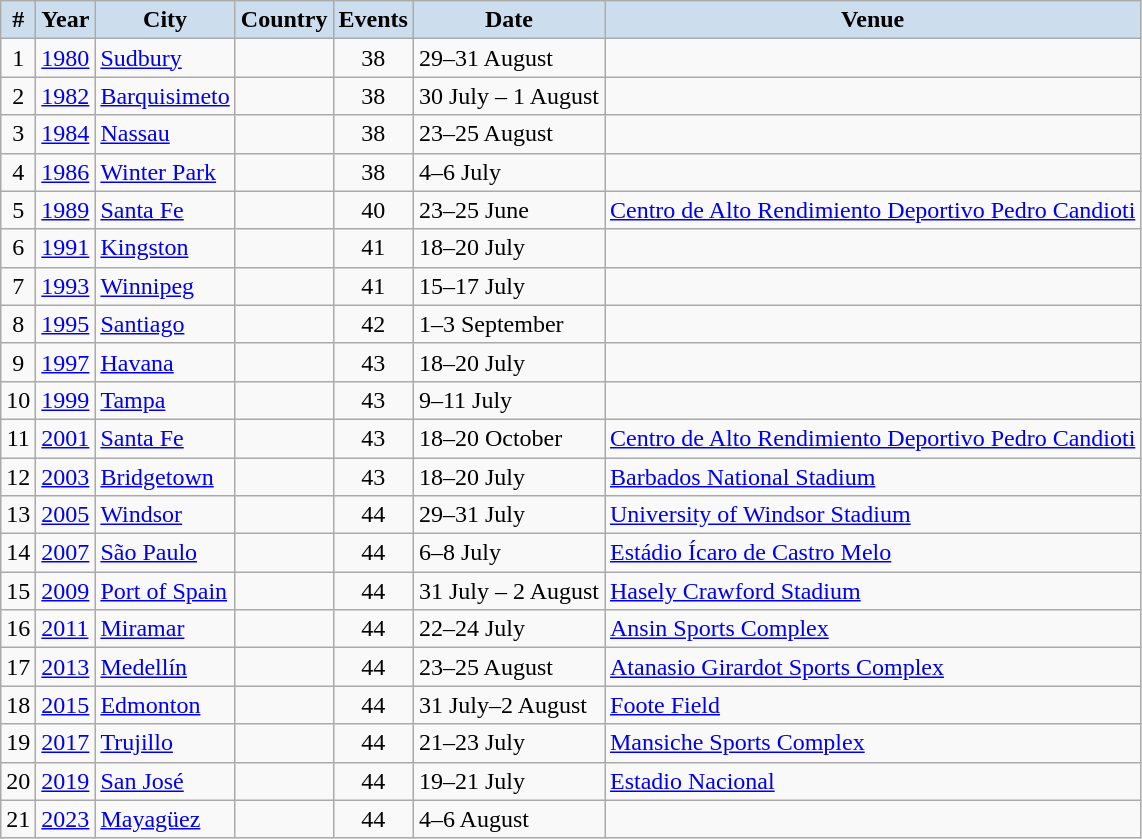<table class="wikitable sortable" align="center">
<tr>
<th style="background-color: #CCDDEE;">#</th>
<th style="background-color: #CCDDEE;">Year</th>
<th style="background-color: #CCDDEE;">City</th>
<th style="background-color: #CCDDEE;">Country</th>
<th style="background-color: #CCDDEE;">Events</th>
<th style="background-color: #CCDDEE;">Date</th>
<th style="background-color: #CCDDEE;">Venue</th>
</tr>
<tr>
<td align=center>1</td>
<td><a href='#'>1980</a></td>
<td><a href='#'>Sudbury</a></td>
<td></td>
<td align=center>38</td>
<td>29–31 August</td>
<td></td>
</tr>
<tr>
<td align=center>2</td>
<td><a href='#'>1982</a></td>
<td><a href='#'>Barquisimeto</a></td>
<td></td>
<td align=center>38</td>
<td>30 July – 1 August</td>
<td></td>
</tr>
<tr>
<td align=center>3</td>
<td><a href='#'>1984</a></td>
<td><a href='#'>Nassau</a></td>
<td></td>
<td align=center>38</td>
<td>23–25 August</td>
<td></td>
</tr>
<tr>
<td align=center>4</td>
<td><a href='#'>1986</a></td>
<td><a href='#'>Winter Park</a></td>
<td></td>
<td align=center>38</td>
<td>4–6 July</td>
<td></td>
</tr>
<tr>
<td align=center>5</td>
<td><a href='#'>1989</a></td>
<td><a href='#'>Santa Fe</a></td>
<td></td>
<td align=center>40</td>
<td>23–25 June</td>
<td><a href='#'>Centro de Alto Rendimiento Deportivo Pedro Candioti</a></td>
</tr>
<tr>
<td align=center>6</td>
<td><a href='#'>1991</a></td>
<td><a href='#'>Kingston</a></td>
<td></td>
<td align=center>41</td>
<td>18–20 July</td>
<td></td>
</tr>
<tr>
<td align=center>7</td>
<td><a href='#'>1993</a></td>
<td><a href='#'>Winnipeg</a></td>
<td></td>
<td align=center>41</td>
<td>15–17 July</td>
<td></td>
</tr>
<tr>
<td align=center>8</td>
<td><a href='#'>1995</a></td>
<td><a href='#'>Santiago</a></td>
<td></td>
<td align=center>42</td>
<td>1–3 September</td>
<td></td>
</tr>
<tr>
<td align=center>9</td>
<td><a href='#'>1997</a></td>
<td><a href='#'>Havana</a></td>
<td></td>
<td align=center>43</td>
<td>18–20 July</td>
<td></td>
</tr>
<tr>
<td align=center>10</td>
<td><a href='#'>1999</a></td>
<td><a href='#'>Tampa</a></td>
<td></td>
<td align=center>43</td>
<td>9–11 July</td>
<td></td>
</tr>
<tr>
<td align=center>11</td>
<td><a href='#'>2001</a></td>
<td><a href='#'>Santa Fe</a></td>
<td></td>
<td align=center>43</td>
<td>18–20 October</td>
<td><a href='#'>Centro de Alto Rendimiento Deportivo Pedro Candioti</a></td>
</tr>
<tr>
<td align=center>12</td>
<td><a href='#'>2003</a></td>
<td><a href='#'>Bridgetown</a></td>
<td></td>
<td align=center>43</td>
<td>18–20 July</td>
<td><a href='#'>Barbados National Stadium</a></td>
</tr>
<tr>
<td align=center>13</td>
<td><a href='#'>2005</a></td>
<td><a href='#'>Windsor</a></td>
<td></td>
<td align=center>44</td>
<td>29–31 July</td>
<td><a href='#'>University of Windsor Stadium</a></td>
</tr>
<tr>
<td align=center>14</td>
<td><a href='#'>2007</a></td>
<td><a href='#'>São Paulo</a></td>
<td></td>
<td align=center>44</td>
<td>6–8 July</td>
<td><a href='#'>Estádio Ícaro de Castro Melo</a></td>
</tr>
<tr>
<td align=center>15</td>
<td><a href='#'>2009</a></td>
<td><a href='#'>Port of Spain</a></td>
<td></td>
<td align=center>44</td>
<td>31 July – 2 August</td>
<td><a href='#'>Hasely Crawford Stadium</a></td>
</tr>
<tr>
<td align=center>16</td>
<td><a href='#'>2011</a></td>
<td><a href='#'>Miramar</a></td>
<td></td>
<td align=center>44</td>
<td>22–24 July</td>
<td><a href='#'>Ansin Sports Complex</a></td>
</tr>
<tr>
<td align=center>17</td>
<td><a href='#'>2013</a></td>
<td><a href='#'>Medellín</a></td>
<td></td>
<td align=center>44</td>
<td>23–25 August</td>
<td><a href='#'>Atanasio Girardot Sports Complex</a></td>
</tr>
<tr>
<td align=center>18</td>
<td><a href='#'>2015</a></td>
<td><a href='#'>Edmonton</a></td>
<td></td>
<td align=center>44</td>
<td>31 July–2 August</td>
<td><a href='#'>Foote Field</a></td>
</tr>
<tr>
<td align=center>19</td>
<td><a href='#'>2017</a></td>
<td><a href='#'>Trujillo</a></td>
<td></td>
<td align=center>44</td>
<td>21–23 July</td>
<td><a href='#'>Mansiche Sports Complex</a></td>
</tr>
<tr>
<td align=center>20</td>
<td><a href='#'>2019</a></td>
<td><a href='#'>San José</a></td>
<td></td>
<td align=center>44</td>
<td>19–21 July</td>
<td><a href='#'>Estadio Nacional</a></td>
</tr>
<tr>
<td align=center>21</td>
<td><a href='#'>2023</a></td>
<td><a href='#'>Mayagüez</a></td>
<td></td>
<td align=center>44</td>
<td>4–6 August</td>
<td></td>
</tr>
</table>
